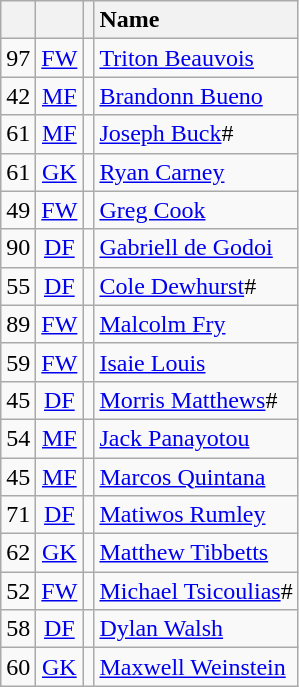<table class="wikitable sortable" style="text-align:center;">
<tr>
<th></th>
<th></th>
<th></th>
<th style="text-align:left;">Name</th>
</tr>
<tr>
<td>97</td>
<td><a href='#'>FW</a></td>
<td></td>
<td data-sort-value="Beauvois, Triton" style="text-align:left;"><a href='#'>Triton Beauvois</a></td>
</tr>
<tr>
<td>42</td>
<td><a href='#'>MF</a></td>
<td></td>
<td data-sort-value="Bueno, Brandonn" style="text-align:left;"><a href='#'>Brandonn Bueno</a></td>
</tr>
<tr>
<td>61</td>
<td><a href='#'>MF</a></td>
<td></td>
<td data-sort-value="Buck, Joseph" style="text-align:left;"><a href='#'>Joseph Buck</a>#</td>
</tr>
<tr>
<td>61</td>
<td><a href='#'>GK</a></td>
<td></td>
<td data-sort-value="Carney, Ryan" style="text-align:left;"><a href='#'>Ryan Carney</a></td>
</tr>
<tr>
<td>49</td>
<td><a href='#'>FW</a></td>
<td></td>
<td data-sort-value="Cook, Greg" style="text-align:left;"><a href='#'>Greg Cook</a></td>
</tr>
<tr>
<td>90</td>
<td><a href='#'>DF</a></td>
<td></td>
<td data-sort-value="de Godoi, Gabriell" style="text-align:left;"><a href='#'>Gabriell de Godoi</a></td>
</tr>
<tr>
<td>55</td>
<td><a href='#'>DF</a></td>
<td></td>
<td data-sort-value="Dewhurst, Cole" style="text-align:left;"><a href='#'>Cole Dewhurst</a>#</td>
</tr>
<tr>
<td>89</td>
<td><a href='#'>FW</a></td>
<td></td>
<td data-sort-value="Fry, Malcolm" style="text-align:left;"><a href='#'>Malcolm Fry</a></td>
</tr>
<tr>
<td>59</td>
<td><a href='#'>FW</a></td>
<td></td>
<td data-sort-value="Louis, Isaie" style="text-align:left;"><a href='#'>Isaie Louis</a></td>
</tr>
<tr>
<td>45</td>
<td><a href='#'>DF</a></td>
<td></td>
<td data-sort-value="Matthews, Morris" style="text-align:left;"><a href='#'>Morris Matthews</a>#</td>
</tr>
<tr>
<td>54</td>
<td><a href='#'>MF</a></td>
<td></td>
<td data-sort-value="Panayotou, Jack" style="text-align:left;"><a href='#'>Jack Panayotou</a></td>
</tr>
<tr>
<td>45</td>
<td><a href='#'>MF</a></td>
<td></td>
<td data-sort-value="Quintana, Marcos" style="text-align:left;"><a href='#'>Marcos Quintana</a></td>
</tr>
<tr>
<td>71</td>
<td><a href='#'>DF</a></td>
<td></td>
<td data-sort-value="Rumley, Matiwos" style="text-align:left;"><a href='#'>Matiwos Rumley</a></td>
</tr>
<tr>
<td>62</td>
<td><a href='#'>GK</a></td>
<td></td>
<td data-sort-value="Tibbetts, Matthew" style="text-align:left;"><a href='#'>Matthew Tibbetts</a></td>
</tr>
<tr>
<td>52</td>
<td><a href='#'>FW</a></td>
<td></td>
<td data-sort-value="Tsicoulias, Michael" style="text-align:left;"><a href='#'>Michael Tsicoulias</a>#</td>
</tr>
<tr>
<td>58</td>
<td><a href='#'>DF</a></td>
<td></td>
<td data-sort-value="Walsh, Dylan" style="text-align:left;"><a href='#'>Dylan Walsh</a></td>
</tr>
<tr>
<td>60</td>
<td><a href='#'>GK</a></td>
<td></td>
<td data-sort-value="Weinstein, Maxwell" style="text-align:left;"><a href='#'>Maxwell Weinstein</a></td>
</tr>
</table>
